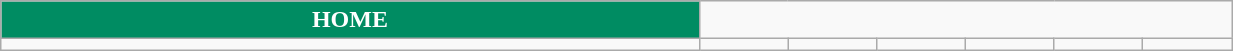<table class="wikitable collapsible collapsed" style="width:65%">
<tr>
<th style="color:#FFFFFF; background:#008C62">HOME</th>
</tr>
<tr>
<td></td>
<td></td>
<td></td>
<td></td>
<td></td>
<td></td>
<td></td>
</tr>
</table>
